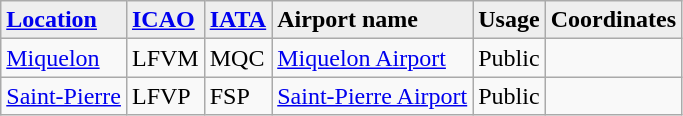<table class="wikitable sortable">
<tr valign=baseline style="font-weight:bold; background:#EEEEEE;">
<td><a href='#'>Location</a></td>
<td><a href='#'>ICAO</a></td>
<td><a href='#'>IATA</a></td>
<td>Airport name</td>
<td>Usage</td>
<td>Coordinates</td>
</tr>
<tr valign=top>
<td><a href='#'>Miquelon</a></td>
<td>LFVM</td>
<td>MQC</td>
<td><a href='#'>Miquelon Airport</a></td>
<td>Public</td>
<td></td>
</tr>
<tr valign=top>
<td><a href='#'>Saint-Pierre</a></td>
<td>LFVP</td>
<td>FSP</td>
<td><a href='#'>Saint-Pierre Airport</a></td>
<td>Public</td>
<td></td>
</tr>
</table>
